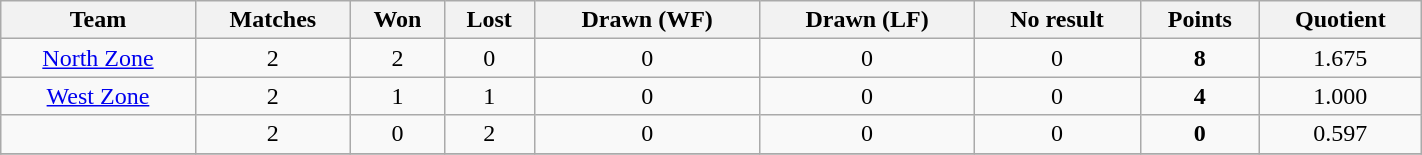<table class="wikitable sortable" style="text-align: center; width:75%">
<tr>
<th>Team</th>
<th>Matches</th>
<th>Won</th>
<th>Lost</th>
<th>Drawn (WF)</th>
<th>Drawn (LF)</th>
<th>No result</th>
<th>Points</th>
<th>Quotient</th>
</tr>
<tr -bgcolor="#ccffcc">
<td><a href='#'>North Zone</a></td>
<td>2</td>
<td>2</td>
<td>0</td>
<td>0</td>
<td>0</td>
<td>0</td>
<td><strong>8</strong></td>
<td>1.675</td>
</tr>
<tr>
<td><a href='#'>West Zone</a></td>
<td>2</td>
<td>1</td>
<td>1</td>
<td>0</td>
<td>0</td>
<td>0</td>
<td><strong>4</strong></td>
<td>1.000</td>
</tr>
<tr>
<td></td>
<td>2</td>
<td>0</td>
<td>2</td>
<td>0</td>
<td>0</td>
<td>0</td>
<td><strong>0</strong></td>
<td>0.597</td>
</tr>
<tr>
</tr>
</table>
